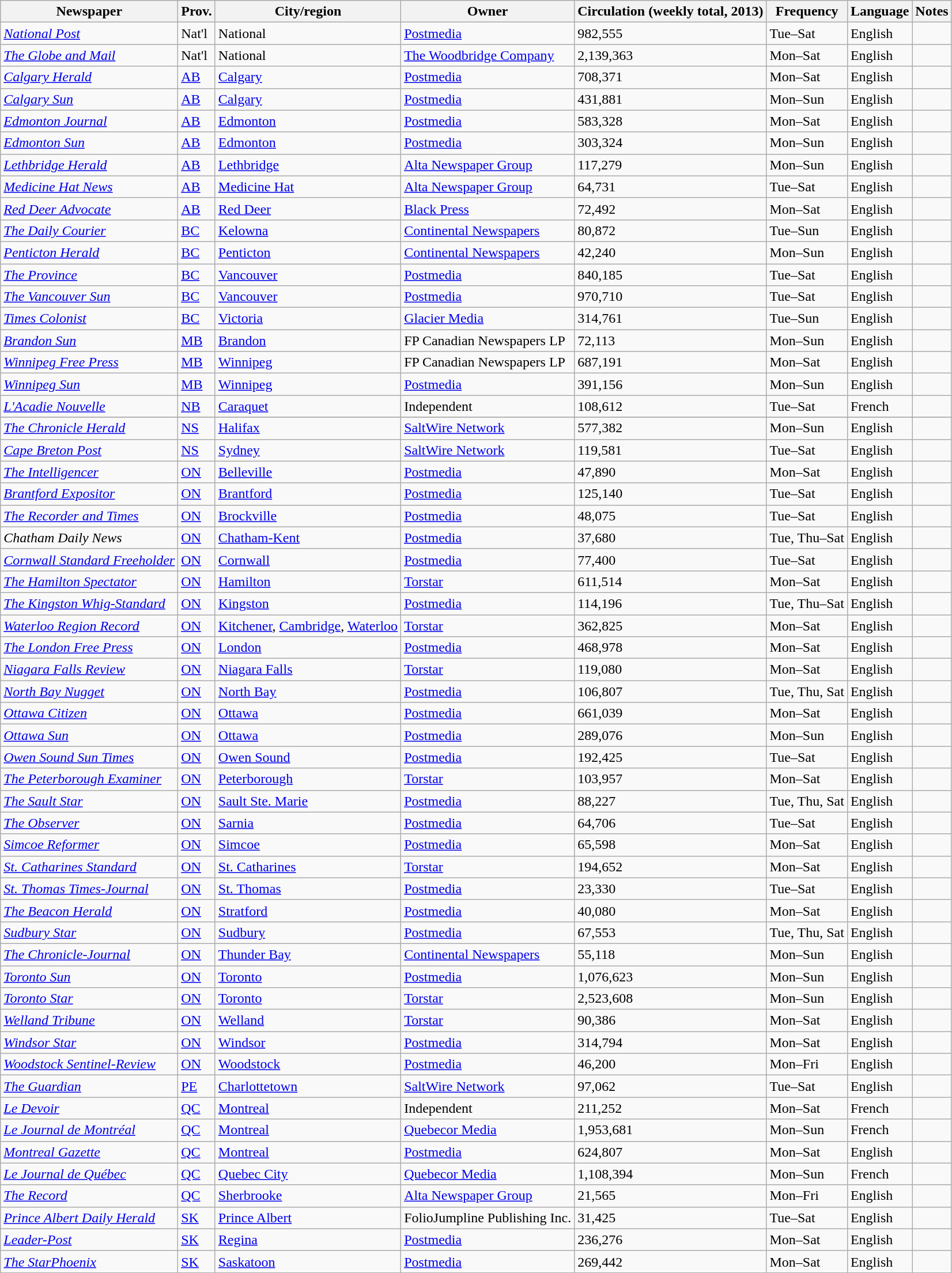<table class="wikitable sortable sticky-header sort-under">
<tr>
<th>Newspaper</th>
<th>Prov.</th>
<th>City/region</th>
<th>Owner</th>
<th>Circulation (weekly total, 2013)</th>
<th>Frequency</th>
<th>Language</th>
<th>Notes</th>
</tr>
<tr>
<td><em><a href='#'>National Post</a></em></td>
<td>Nat'l</td>
<td>National</td>
<td><a href='#'>Postmedia</a></td>
<td>982,555</td>
<td>Tue–Sat</td>
<td>English</td>
<td></td>
</tr>
<tr>
<td><em><a href='#'>The Globe and Mail</a></em></td>
<td>Nat'l</td>
<td>National</td>
<td><a href='#'>The Woodbridge Company</a></td>
<td>2,139,363</td>
<td>Mon–Sat</td>
<td>English</td>
<td></td>
</tr>
<tr>
<td><em><a href='#'>Calgary Herald</a></em></td>
<td><a href='#'>AB</a></td>
<td><a href='#'>Calgary</a></td>
<td><a href='#'>Postmedia</a></td>
<td>708,371</td>
<td>Mon–Sat</td>
<td>English</td>
<td></td>
</tr>
<tr>
<td><em><a href='#'>Calgary Sun</a></em></td>
<td><a href='#'>AB</a></td>
<td><a href='#'>Calgary</a></td>
<td><a href='#'>Postmedia</a></td>
<td>431,881</td>
<td>Mon–Sun</td>
<td>English</td>
<td></td>
</tr>
<tr>
<td><em><a href='#'>Edmonton Journal</a></em></td>
<td><a href='#'>AB</a></td>
<td><a href='#'>Edmonton</a></td>
<td><a href='#'>Postmedia</a></td>
<td>583,328</td>
<td>Mon–Sat</td>
<td>English</td>
<td></td>
</tr>
<tr>
<td><em><a href='#'>Edmonton Sun</a></em></td>
<td><a href='#'>AB</a></td>
<td><a href='#'>Edmonton</a></td>
<td><a href='#'>Postmedia</a></td>
<td>303,324</td>
<td>Mon–Sun</td>
<td>English</td>
<td></td>
</tr>
<tr>
<td><em><a href='#'>Lethbridge Herald</a></em></td>
<td><a href='#'>AB</a></td>
<td><a href='#'>Lethbridge</a></td>
<td><a href='#'>Alta Newspaper Group</a></td>
<td>117,279</td>
<td>Mon–Sun</td>
<td>English</td>
<td></td>
</tr>
<tr>
<td><em><a href='#'>Medicine Hat News</a></em></td>
<td><a href='#'>AB</a></td>
<td><a href='#'>Medicine Hat</a></td>
<td><a href='#'>Alta Newspaper Group</a></td>
<td>64,731</td>
<td>Tue–Sat</td>
<td>English</td>
<td></td>
</tr>
<tr>
<td><em><a href='#'>Red Deer Advocate</a></em></td>
<td><a href='#'>AB</a></td>
<td><a href='#'>Red Deer</a></td>
<td><a href='#'>Black Press</a></td>
<td>72,492</td>
<td>Mon–Sat</td>
<td>English</td>
<td></td>
</tr>
<tr>
<td><em><a href='#'>The Daily Courier</a></em></td>
<td><a href='#'>BC</a></td>
<td><a href='#'>Kelowna</a></td>
<td><a href='#'>Continental Newspapers</a></td>
<td>80,872</td>
<td>Tue–Sun</td>
<td>English</td>
<td></td>
</tr>
<tr>
<td><em><a href='#'>Penticton Herald</a></em></td>
<td><a href='#'>BC</a></td>
<td><a href='#'>Penticton</a></td>
<td><a href='#'>Continental Newspapers</a></td>
<td>42,240</td>
<td>Mon–Sun</td>
<td>English</td>
<td></td>
</tr>
<tr>
<td><em><a href='#'>The Province</a></em></td>
<td><a href='#'>BC</a></td>
<td><a href='#'>Vancouver</a></td>
<td><a href='#'>Postmedia</a></td>
<td>840,185</td>
<td>Tue–Sat</td>
<td>English</td>
<td></td>
</tr>
<tr>
<td><em><a href='#'>The Vancouver Sun</a></em></td>
<td><a href='#'>BC</a></td>
<td><a href='#'>Vancouver</a></td>
<td><a href='#'>Postmedia</a></td>
<td>970,710</td>
<td>Tue–Sat</td>
<td>English</td>
<td></td>
</tr>
<tr>
<td><em><a href='#'>Times Colonist</a></em></td>
<td><a href='#'>BC</a></td>
<td><a href='#'>Victoria</a></td>
<td><a href='#'>Glacier Media</a></td>
<td>314,761</td>
<td>Tue–Sun</td>
<td>English</td>
<td></td>
</tr>
<tr>
<td><em><a href='#'>Brandon Sun</a></em></td>
<td><a href='#'>MB</a></td>
<td><a href='#'>Brandon</a></td>
<td>FP Canadian Newspapers LP</td>
<td>72,113</td>
<td>Mon–Sun</td>
<td>English</td>
<td></td>
</tr>
<tr>
<td><em><a href='#'>Winnipeg Free Press</a></em></td>
<td><a href='#'>MB</a></td>
<td><a href='#'>Winnipeg</a></td>
<td>FP Canadian Newspapers LP</td>
<td>687,191</td>
<td>Mon–Sat</td>
<td>English</td>
<td></td>
</tr>
<tr>
<td><em><a href='#'>Winnipeg Sun</a></em></td>
<td><a href='#'>MB</a></td>
<td><a href='#'>Winnipeg</a></td>
<td><a href='#'>Postmedia</a></td>
<td>391,156</td>
<td>Mon–Sun</td>
<td>English</td>
<td></td>
</tr>
<tr>
<td><em><a href='#'>L'Acadie Nouvelle</a></em></td>
<td><a href='#'>NB</a></td>
<td><a href='#'>Caraquet</a></td>
<td>Independent</td>
<td>108,612</td>
<td>Tue–Sat</td>
<td>French</td>
<td></td>
</tr>
<tr>
</tr>
<tr>
<td><em><a href='#'>The Chronicle Herald</a></em></td>
<td><a href='#'>NS</a></td>
<td><a href='#'>Halifax</a></td>
<td><a href='#'>SaltWire Network</a></td>
<td>577,382</td>
<td>Mon–Sun</td>
<td>English</td>
<td></td>
</tr>
<tr>
<td><em><a href='#'>Cape Breton Post</a></em></td>
<td><a href='#'>NS</a></td>
<td><a href='#'>Sydney</a></td>
<td><a href='#'>SaltWire Network</a></td>
<td>119,581</td>
<td>Tue–Sat</td>
<td>English</td>
<td></td>
</tr>
<tr>
<td><em><a href='#'>The Intelligencer</a></em></td>
<td><a href='#'>ON</a></td>
<td><a href='#'>Belleville</a></td>
<td><a href='#'>Postmedia</a></td>
<td>47,890</td>
<td>Mon–Sat</td>
<td>English</td>
<td></td>
</tr>
<tr>
<td><em><a href='#'>Brantford Expositor</a></em></td>
<td><a href='#'>ON</a></td>
<td><a href='#'>Brantford</a></td>
<td><a href='#'>Postmedia</a></td>
<td>125,140</td>
<td>Tue–Sat</td>
<td>English</td>
<td></td>
</tr>
<tr>
<td><em><a href='#'>The Recorder and Times</a></em></td>
<td><a href='#'>ON</a></td>
<td><a href='#'>Brockville</a></td>
<td><a href='#'>Postmedia</a></td>
<td>48,075</td>
<td>Tue–Sat</td>
<td>English</td>
<td></td>
</tr>
<tr>
<td><em>Chatham Daily News</em></td>
<td><a href='#'>ON</a></td>
<td><a href='#'>Chatham-Kent</a></td>
<td><a href='#'>Postmedia</a></td>
<td>37,680</td>
<td>Tue, Thu–Sat</td>
<td>English</td>
<td></td>
</tr>
<tr>
<td><em><a href='#'>Cornwall Standard Freeholder</a></em></td>
<td><a href='#'>ON</a></td>
<td><a href='#'>Cornwall</a></td>
<td><a href='#'>Postmedia</a></td>
<td>77,400</td>
<td>Tue–Sat</td>
<td>English</td>
<td></td>
</tr>
<tr>
<td><em><a href='#'>The Hamilton Spectator</a></em></td>
<td><a href='#'>ON</a></td>
<td><a href='#'>Hamilton</a></td>
<td><a href='#'>Torstar</a></td>
<td>611,514</td>
<td>Mon–Sat</td>
<td>English</td>
<td></td>
</tr>
<tr>
<td><em><a href='#'>The Kingston Whig-Standard</a></em></td>
<td><a href='#'>ON</a></td>
<td><a href='#'>Kingston</a></td>
<td><a href='#'>Postmedia</a></td>
<td>114,196</td>
<td>Tue, Thu–Sat</td>
<td>English</td>
<td></td>
</tr>
<tr>
<td><em><a href='#'>Waterloo Region Record</a></em></td>
<td><a href='#'>ON</a></td>
<td><a href='#'>Kitchener</a>, <a href='#'>Cambridge</a>, <a href='#'>Waterloo</a></td>
<td><a href='#'>Torstar</a></td>
<td>362,825</td>
<td>Mon–Sat</td>
<td>English</td>
<td></td>
</tr>
<tr>
<td><em><a href='#'>The London Free Press</a></em></td>
<td><a href='#'>ON</a></td>
<td><a href='#'>London</a></td>
<td><a href='#'>Postmedia</a></td>
<td>468,978</td>
<td>Mon–Sat</td>
<td>English</td>
<td></td>
</tr>
<tr>
<td><em><a href='#'>Niagara Falls Review</a></em></td>
<td><a href='#'>ON</a></td>
<td><a href='#'>Niagara Falls</a></td>
<td><a href='#'>Torstar</a></td>
<td>119,080</td>
<td>Mon–Sat</td>
<td>English</td>
<td></td>
</tr>
<tr>
<td><em><a href='#'>North Bay Nugget</a></em></td>
<td><a href='#'>ON</a></td>
<td><a href='#'>North Bay</a></td>
<td><a href='#'>Postmedia</a></td>
<td>106,807</td>
<td>Tue, Thu, Sat</td>
<td>English</td>
<td></td>
</tr>
<tr>
<td><em><a href='#'>Ottawa Citizen</a></em></td>
<td><a href='#'>ON</a></td>
<td><a href='#'>Ottawa</a></td>
<td><a href='#'>Postmedia</a></td>
<td>661,039</td>
<td>Mon–Sat</td>
<td>English</td>
<td></td>
</tr>
<tr>
<td><em><a href='#'>Ottawa Sun</a></em></td>
<td><a href='#'>ON</a></td>
<td><a href='#'>Ottawa</a></td>
<td><a href='#'>Postmedia</a></td>
<td>289,076</td>
<td>Mon–Sun</td>
<td>English</td>
<td></td>
</tr>
<tr>
<td><em><a href='#'>Owen Sound Sun Times</a></em></td>
<td><a href='#'>ON</a></td>
<td><a href='#'>Owen Sound</a></td>
<td><a href='#'>Postmedia</a></td>
<td>192,425</td>
<td>Tue–Sat</td>
<td>English</td>
<td></td>
</tr>
<tr>
<td><em><a href='#'>The Peterborough Examiner</a></em></td>
<td><a href='#'>ON</a></td>
<td><a href='#'>Peterborough</a></td>
<td><a href='#'>Torstar</a></td>
<td>103,957</td>
<td>Mon–Sat</td>
<td>English</td>
<td></td>
</tr>
<tr>
<td><em><a href='#'>The Sault Star</a></em></td>
<td><a href='#'>ON</a></td>
<td><a href='#'>Sault Ste. Marie</a></td>
<td><a href='#'>Postmedia</a></td>
<td>88,227</td>
<td>Tue, Thu, Sat</td>
<td>English</td>
<td></td>
</tr>
<tr>
<td><em><a href='#'>The Observer</a></em></td>
<td><a href='#'>ON</a></td>
<td><a href='#'>Sarnia</a></td>
<td><a href='#'>Postmedia</a></td>
<td>64,706</td>
<td>Tue–Sat</td>
<td>English</td>
<td></td>
</tr>
<tr>
<td><em><a href='#'>Simcoe Reformer</a></em></td>
<td><a href='#'>ON</a></td>
<td><a href='#'>Simcoe</a></td>
<td><a href='#'>Postmedia</a></td>
<td>65,598</td>
<td>Mon–Sat</td>
<td>English</td>
<td></td>
</tr>
<tr>
<td><em><a href='#'>St. Catharines Standard</a></em></td>
<td><a href='#'>ON</a></td>
<td><a href='#'>St. Catharines</a></td>
<td><a href='#'>Torstar</a></td>
<td>194,652</td>
<td>Mon–Sat</td>
<td>English</td>
<td></td>
</tr>
<tr>
<td><em><a href='#'>St. Thomas Times-Journal</a></em></td>
<td><a href='#'>ON</a></td>
<td><a href='#'>St. Thomas</a></td>
<td><a href='#'>Postmedia</a></td>
<td>23,330</td>
<td>Tue–Sat</td>
<td>English</td>
<td></td>
</tr>
<tr>
<td><em><a href='#'>The Beacon Herald</a></em></td>
<td><a href='#'>ON</a></td>
<td><a href='#'>Stratford</a></td>
<td><a href='#'>Postmedia</a></td>
<td>40,080</td>
<td>Mon–Sat</td>
<td>English</td>
<td></td>
</tr>
<tr>
<td><em><a href='#'>Sudbury Star</a></em></td>
<td><a href='#'>ON</a></td>
<td><a href='#'>Sudbury</a></td>
<td><a href='#'>Postmedia</a></td>
<td>67,553</td>
<td>Tue, Thu, Sat</td>
<td>English</td>
<td></td>
</tr>
<tr>
<td><em><a href='#'>The Chronicle-Journal</a></em></td>
<td><a href='#'>ON</a></td>
<td><a href='#'>Thunder Bay</a></td>
<td><a href='#'>Continental Newspapers</a></td>
<td>55,118</td>
<td>Mon–Sun</td>
<td>English</td>
<td></td>
</tr>
<tr>
<td><em><a href='#'>Toronto Sun</a></em></td>
<td><a href='#'>ON</a></td>
<td><a href='#'>Toronto</a></td>
<td><a href='#'>Postmedia</a></td>
<td>1,076,623</td>
<td>Mon–Sun</td>
<td>English</td>
<td></td>
</tr>
<tr>
<td><em><a href='#'>Toronto Star</a></em></td>
<td><a href='#'>ON</a></td>
<td><a href='#'>Toronto</a></td>
<td><a href='#'>Torstar</a></td>
<td>2,523,608</td>
<td>Mon–Sun</td>
<td>English</td>
<td></td>
</tr>
<tr>
<td><em><a href='#'>Welland Tribune</a></em></td>
<td><a href='#'>ON</a></td>
<td><a href='#'>Welland</a></td>
<td><a href='#'>Torstar</a></td>
<td>90,386</td>
<td>Mon–Sat</td>
<td>English</td>
<td></td>
</tr>
<tr>
<td><em><a href='#'>Windsor Star</a></em></td>
<td><a href='#'>ON</a></td>
<td><a href='#'>Windsor</a></td>
<td><a href='#'>Postmedia</a></td>
<td>314,794</td>
<td>Mon–Sat</td>
<td>English</td>
<td></td>
</tr>
<tr>
<td><em><a href='#'>Woodstock Sentinel-Review</a></em></td>
<td><a href='#'>ON</a></td>
<td><a href='#'>Woodstock</a></td>
<td><a href='#'>Postmedia</a></td>
<td>46,200</td>
<td>Mon–Fri</td>
<td>English</td>
<td></td>
</tr>
<tr>
<td><em><a href='#'>The Guardian</a></em></td>
<td><a href='#'>PE</a></td>
<td><a href='#'>Charlottetown</a></td>
<td><a href='#'>SaltWire Network</a></td>
<td>97,062</td>
<td>Tue–Sat</td>
<td>English</td>
<td></td>
</tr>
<tr>
<td><em><a href='#'>Le Devoir</a></em></td>
<td><a href='#'>QC</a></td>
<td><a href='#'>Montreal</a></td>
<td>Independent</td>
<td>211,252</td>
<td>Mon–Sat</td>
<td>French</td>
<td></td>
</tr>
<tr>
<td><em><a href='#'>Le Journal de Montréal</a></em></td>
<td><a href='#'>QC</a></td>
<td><a href='#'>Montreal</a></td>
<td><a href='#'>Quebecor Media</a></td>
<td>1,953,681</td>
<td>Mon–Sun</td>
<td>French</td>
<td></td>
</tr>
<tr>
<td><em><a href='#'>Montreal Gazette</a></em></td>
<td><a href='#'>QC</a></td>
<td><a href='#'>Montreal</a></td>
<td><a href='#'>Postmedia</a></td>
<td>624,807</td>
<td>Mon–Sat</td>
<td>English</td>
<td></td>
</tr>
<tr>
<td><em><a href='#'>Le Journal de Québec</a></em></td>
<td><a href='#'>QC</a></td>
<td><a href='#'>Quebec City</a></td>
<td><a href='#'>Quebecor Media</a></td>
<td>1,108,394</td>
<td>Mon–Sun</td>
<td>French</td>
<td></td>
</tr>
<tr>
<td><em><a href='#'>The Record</a></em></td>
<td><a href='#'>QC</a></td>
<td><a href='#'>Sherbrooke</a></td>
<td><a href='#'>Alta Newspaper Group</a></td>
<td>21,565</td>
<td>Mon–Fri</td>
<td>English</td>
<td></td>
</tr>
<tr>
<td><em><a href='#'>Prince Albert Daily Herald</a></em></td>
<td><a href='#'>SK</a></td>
<td><a href='#'>Prince Albert</a></td>
<td>FolioJumpline Publishing Inc.</td>
<td>31,425</td>
<td>Tue–Sat</td>
<td>English</td>
<td></td>
</tr>
<tr>
<td><em><a href='#'>Leader-Post</a></em></td>
<td><a href='#'>SK</a></td>
<td><a href='#'>Regina</a></td>
<td><a href='#'>Postmedia</a></td>
<td>236,276</td>
<td>Mon–Sat</td>
<td>English</td>
<td></td>
</tr>
<tr>
<td><em><a href='#'>The StarPhoenix</a></em></td>
<td><a href='#'>SK</a></td>
<td><a href='#'>Saskatoon</a></td>
<td><a href='#'>Postmedia</a></td>
<td>269,442</td>
<td>Mon–Sat</td>
<td>English</td>
<td></td>
</tr>
</table>
